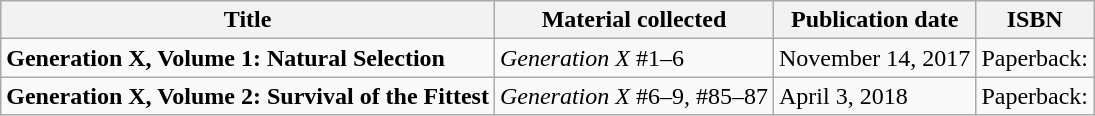<table class="wikitable">
<tr>
<th>Title</th>
<th>Material collected</th>
<th>Publication date</th>
<th>ISBN</th>
</tr>
<tr>
<td><strong>Generation X, Volume 1: Natural Selection</strong></td>
<td><em>Generation X</em> #1–6</td>
<td>November 14, 2017</td>
<td>Paperback: </td>
</tr>
<tr>
<td><strong>Generation X, Volume 2: Survival of the Fittest </strong></td>
<td><em>Generation X</em> #6–9, #85–87</td>
<td>April 3, 2018</td>
<td>Paperback: </td>
</tr>
</table>
